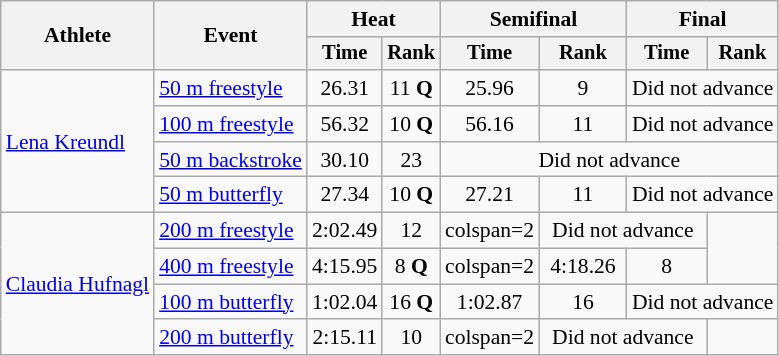<table class=wikitable style="font-size:90%">
<tr>
<th rowspan=2>Athlete</th>
<th rowspan=2>Event</th>
<th colspan="2">Heat</th>
<th colspan="2">Semifinal</th>
<th colspan="2">Final</th>
</tr>
<tr style="font-size:95%">
<th>Time</th>
<th>Rank</th>
<th>Time</th>
<th>Rank</th>
<th>Time</th>
<th>Rank</th>
</tr>
<tr align=center>
<td align=left rowspan=4><a href='#'>Lena Kreundl</a></td>
<td align=left><a href='#'>50 m freestyle</a></td>
<td>26.31</td>
<td>11 <strong>Q</strong></td>
<td>25.96</td>
<td>9</td>
<td colspan=2>Did not advance</td>
</tr>
<tr align=center>
<td align=left><a href='#'>100 m freestyle</a></td>
<td>56.32</td>
<td>10 <strong>Q</strong></td>
<td>56.16</td>
<td>11</td>
<td colspan=2>Did not advance</td>
</tr>
<tr align=center>
<td align=left><a href='#'>50 m backstroke</a></td>
<td>30.10</td>
<td>23</td>
<td colspan=4>Did not advance</td>
</tr>
<tr align=center>
<td align=left><a href='#'>50 m butterfly</a></td>
<td>27.34</td>
<td>10 <strong>Q</strong></td>
<td>27.21</td>
<td>11</td>
<td colspan=2>Did not advance</td>
</tr>
<tr align=center>
<td align=left rowspan=4><a href='#'>Claudia Hufnagl</a></td>
<td align=left><a href='#'>200 m freestyle</a></td>
<td>2:02.49</td>
<td>12</td>
<td>colspan=2 </td>
<td colspan=2>Did not advance</td>
</tr>
<tr align=center>
<td align=left><a href='#'>400 m freestyle</a></td>
<td>4:15.95</td>
<td>8 <strong>Q</strong></td>
<td>colspan=2 </td>
<td>4:18.26</td>
<td>8</td>
</tr>
<tr align=center>
<td align=left><a href='#'>100 m butterfly</a></td>
<td>1:02.04</td>
<td>16 <strong>Q</strong></td>
<td>1:02.87</td>
<td>16</td>
<td colspan=2>Did not advance</td>
</tr>
<tr align=center>
<td align=left><a href='#'>200 m butterfly</a></td>
<td>2:15.11</td>
<td>10</td>
<td>colspan=2 </td>
<td colspan=2>Did not advance</td>
</tr>
</table>
